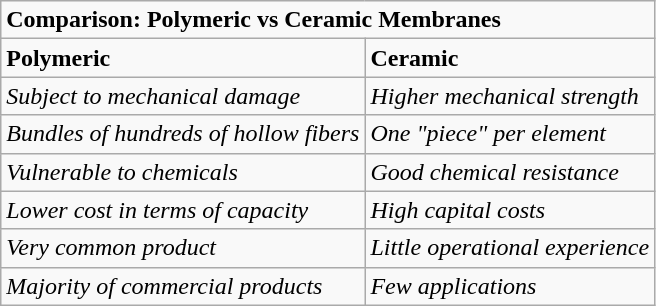<table class="wikitable">
<tr>
<td colspan="2"><strong>Comparison: Polymeric vs Ceramic Membranes</strong></td>
</tr>
<tr>
<td><strong>Polymeric</strong></td>
<td><strong>Ceramic</strong></td>
</tr>
<tr>
<td><em>Subject to mechanical damage</em></td>
<td><em>Higher mechanical strength</em></td>
</tr>
<tr>
<td><em>Bundles of hundreds of hollow fibers</em></td>
<td><em>One "piece" per element</em></td>
</tr>
<tr>
<td><em>Vulnerable to chemicals</em></td>
<td><em>Good chemical resistance</em></td>
</tr>
<tr>
<td><em>Lower cost in terms of capacity</em></td>
<td><em>High capital costs</em></td>
</tr>
<tr>
<td><em>Very common product</em></td>
<td><em>Little operational experience</em></td>
</tr>
<tr>
<td><em>Majority of commercial products</em></td>
<td><em>Few applications</em></td>
</tr>
</table>
